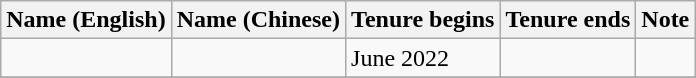<table class="wikitable">
<tr>
<th>Name (English)</th>
<th>Name (Chinese)</th>
<th>Tenure begins</th>
<th>Tenure ends</th>
<th>Note</th>
</tr>
<tr>
<td></td>
<td></td>
<td>June 2022</td>
<td></td>
<td></td>
</tr>
<tr>
</tr>
</table>
